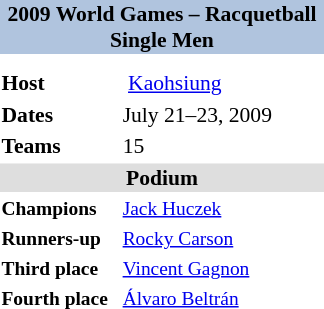<table class="toccolours" style="float: right; margin: 0 0 1em 1em; font-size: 90%;" width=220px>
<tr>
<td colspan="2" style="background: #B0C4DE; text-align: center;" height=30px><strong>2009 World Games –  Racquetball Single Men</strong></td>
</tr>
<tr>
<td colspan="2" style="text-align: center;"></td>
</tr>
<tr style="vertical-align:top;">
<td colspan=2></td>
</tr>
<tr style="vertical-align:top;">
<td><strong>Host</strong></td>
<td> <a href='#'>Kaohsiung</a></td>
</tr>
<tr style="vertical-align:top;">
<td><strong>Dates</strong></td>
<td>July 21–23, 2009</td>
</tr>
<tr style="vertical-align:top;">
<td width=90><strong>Teams</strong></td>
<td>15</td>
</tr>
<tr>
<td colspan="2" style="background: #dedede; text-align: center;"><strong>Podium</strong></td>
</tr>
<tr style="vertical-align:top;">
<td style=font-size:90% width=100> <strong>Champions</strong></td>
<td style=font-size:90% width=250> <a href='#'>Jack Huczek</a></td>
</tr>
<tr>
<td style=font-size:90% width=100> <strong>Runners-up</strong></td>
<td style=font-size:90% width=250> <a href='#'>Rocky Carson</a></td>
</tr>
<tr>
<td style=font-size:90% width=100> <strong>Third place</strong></td>
<td style=font-size:90% width=250> <a href='#'>Vincent Gagnon</a></td>
</tr>
<tr>
<td style=font-size:90% width=100><strong>Fourth place</strong></td>
<td style=font-size:90% width=250> <a href='#'>Álvaro Beltrán</a></td>
</tr>
</table>
